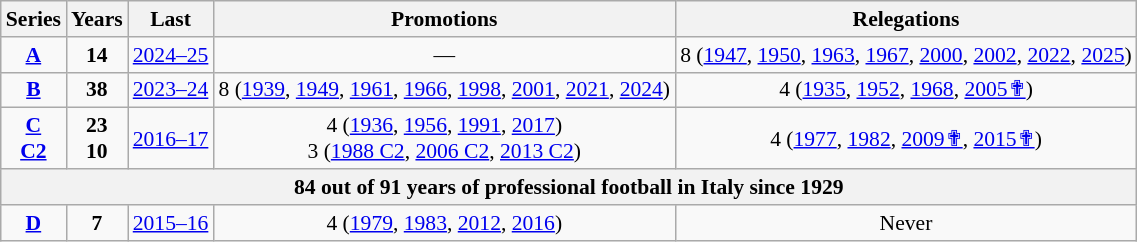<table class="wikitable sortable" style="font-size:90%; text-align: center;">
<tr>
<th>Series</th>
<th>Years</th>
<th>Last</th>
<th>Promotions</th>
<th>Relegations</th>
</tr>
<tr>
<td align=center><strong><a href='#'>A</a></strong></td>
<td><strong>14</strong></td>
<td><a href='#'>2024–25</a></td>
<td>—</td>
<td> 8 (<a href='#'>1947</a>, <a href='#'>1950</a>, <a href='#'>1963</a>, <a href='#'>1967</a>, <a href='#'>2000</a>, <a href='#'>2002</a>, <a href='#'>2022</a>, <a href='#'>2025</a>)</td>
</tr>
<tr>
<td align=center><strong><a href='#'>B</a></strong></td>
<td><strong>38</strong></td>
<td><a href='#'>2023–24</a></td>
<td> 8 (<a href='#'>1939</a>, <a href='#'>1949</a>, <a href='#'>1961</a>, <a href='#'>1966</a>, <a href='#'>1998</a>, <a href='#'>2001</a>, <a href='#'>2021</a>, <a href='#'>2024</a>)</td>
<td> 4 (<a href='#'>1935</a>, <a href='#'>1952</a>, <a href='#'>1968</a>, <a href='#'>2005✟</a>)</td>
</tr>
<tr>
<td align=center><strong><a href='#'>C</a><br><a href='#'>C2</a></strong></td>
<td><strong>23<br>10</strong></td>
<td><a href='#'>2016–17</a></td>
<td> 4 (<a href='#'>1936</a>, <a href='#'>1956</a>, <a href='#'>1991</a>, <a href='#'>2017</a>)<br> 3 (<a href='#'>1988 C2</a>, <a href='#'>2006 C2</a>, <a href='#'>2013 C2</a>)</td>
<td> 4 (<a href='#'>1977</a>, <a href='#'>1982</a>, <a href='#'>2009✟</a>, <a href='#'>2015✟</a>)</td>
</tr>
<tr>
<th colspan=5>84 out of 91 years of professional football in Italy since 1929</th>
</tr>
<tr>
<td align=center><strong><a href='#'>D</a></strong></td>
<td><strong>7</strong></td>
<td><a href='#'>2015–16</a></td>
<td> 4 (<a href='#'>1979</a>, <a href='#'>1983</a>, <a href='#'>2012</a>, <a href='#'>2016</a>)</td>
<td>Never</td>
</tr>
</table>
